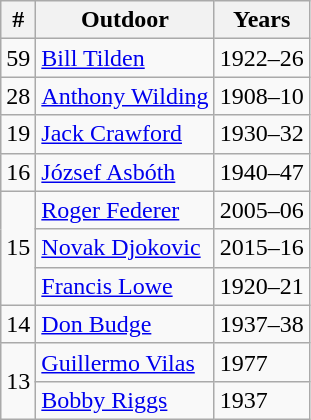<table class=wikitable style="display:inline-table;">
<tr>
<th>#</th>
<th>Outdoor</th>
<th>Years</th>
</tr>
<tr>
<td>59</td>
<td> <a href='#'>Bill Tilden</a></td>
<td>1922–26</td>
</tr>
<tr>
<td>28</td>
<td> <a href='#'>Anthony Wilding</a></td>
<td>1908–10</td>
</tr>
<tr>
<td>19</td>
<td> <a href='#'>Jack Crawford</a></td>
<td>1930–32</td>
</tr>
<tr>
<td>16</td>
<td> <a href='#'>József Asbóth</a></td>
<td>1940–47</td>
</tr>
<tr>
<td rowspan="3">15</td>
<td> <a href='#'>Roger Federer</a></td>
<td>2005–06</td>
</tr>
<tr>
<td> <a href='#'>Novak Djokovic</a></td>
<td>2015–16</td>
</tr>
<tr>
<td> <a href='#'>Francis Lowe</a></td>
<td>1920–21</td>
</tr>
<tr>
<td>14</td>
<td> <a href='#'>Don Budge</a></td>
<td>1937–38</td>
</tr>
<tr>
<td rowspan="2">13</td>
<td> <a href='#'>Guillermo Vilas</a></td>
<td>1977</td>
</tr>
<tr>
<td> <a href='#'>Bobby Riggs</a></td>
<td>1937</td>
</tr>
</table>
